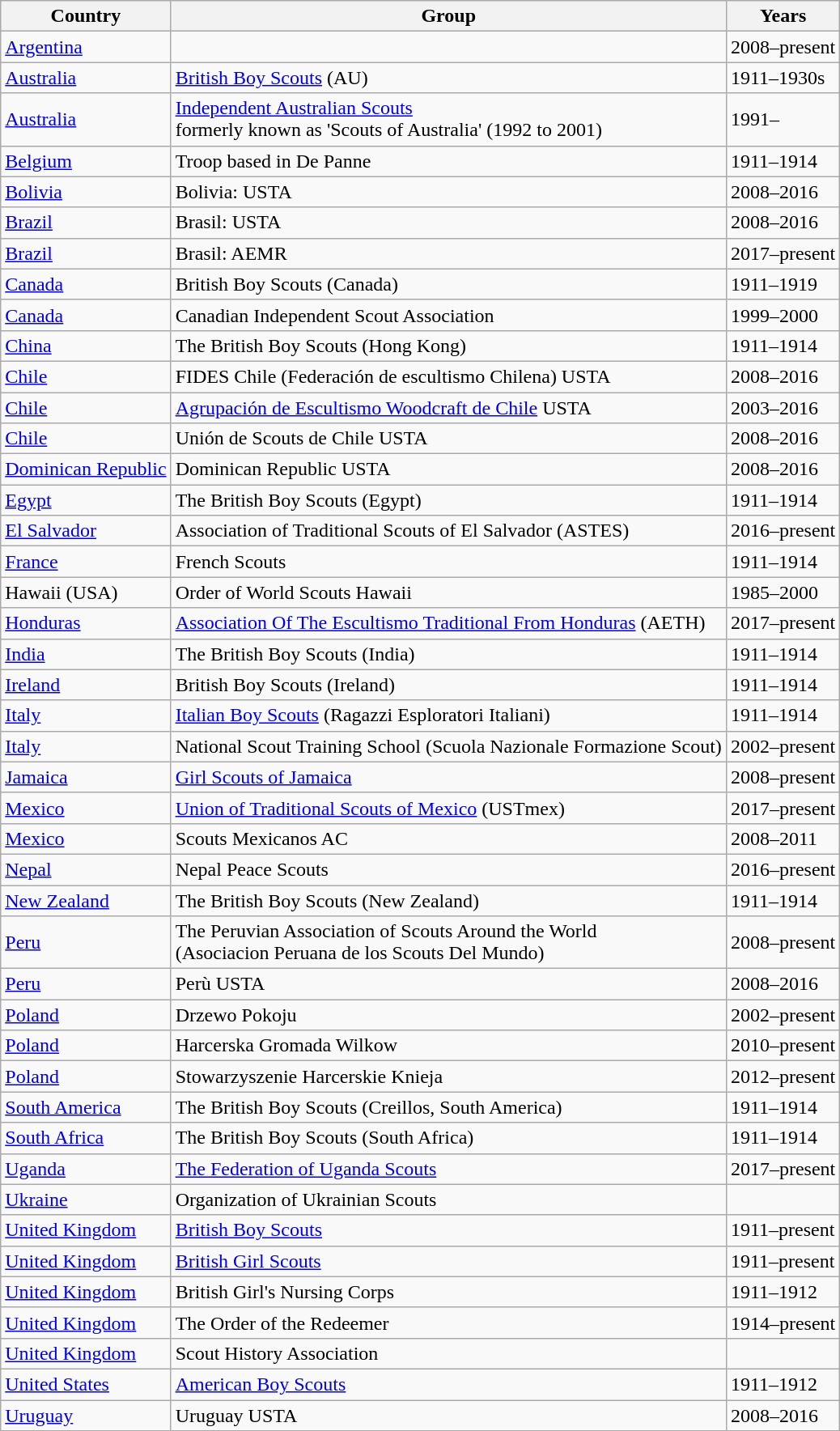<table class="wikitable" border="1">
<tr>
<th>Country</th>
<th>Group</th>
<th>Years</th>
</tr>
<tr>
<td><a href='#'>Argentina</a></td>
<td></td>
<td>2008–present</td>
</tr>
<tr>
<td><a href='#'>Australia</a></td>
<td><a href='#'>British Boy Scouts</a> (AU)</td>
<td>1911–1930s</td>
</tr>
<tr>
<td><a href='#'>Australia</a></td>
<td><a href='#'>Independent Australian Scouts</a> <br>formerly known as 'Scouts of Australia' (1992 to 2001)</td>
<td>1991–</td>
</tr>
<tr>
<td><a href='#'>Belgium</a></td>
<td>Troop based in De Panne</td>
<td>1911–1914</td>
</tr>
<tr>
<td><a href='#'>Bolivia</a></td>
<td>Bolivia: USTA</td>
<td>2008–2016</td>
</tr>
<tr>
<td><a href='#'>Brazil</a></td>
<td>Brasil: USTA</td>
<td>2008–2016</td>
</tr>
<tr>
<td><a href='#'>Brazil</a></td>
<td>Brasil: AEMR</td>
<td>2017–present</td>
</tr>
<tr>
<td><a href='#'>Canada</a></td>
<td>British Boy Scouts (Canada)</td>
<td>1911–1919</td>
</tr>
<tr>
<td><a href='#'>Canada</a></td>
<td>Canadian Independent Scout Association</td>
<td>1999–2000</td>
</tr>
<tr>
<td><a href='#'>China</a></td>
<td>The British Boy Scouts (Hong Kong)</td>
<td>1911–1914</td>
</tr>
<tr>
<td><a href='#'>Chile</a></td>
<td>FIDES Chile (Federación de escultismo Chilena) USTA</td>
<td>2008–2016</td>
</tr>
<tr>
<td><a href='#'>Chile</a></td>
<td><a href='#'>Agrupación de Escultismo Woodcraft de Chile</a> USTA</td>
<td>2003–2016</td>
</tr>
<tr>
<td><a href='#'>Chile</a></td>
<td>Unión de Scouts de Chile USTA</td>
<td>2008–2016</td>
</tr>
<tr>
<td><a href='#'>Dominican Republic</a></td>
<td>Dominican Republic USTA</td>
<td>2008–2016</td>
</tr>
<tr>
<td><a href='#'>Egypt</a></td>
<td>The British Boy Scouts (Egypt)</td>
<td>1911–1914</td>
</tr>
<tr>
<td><a href='#'>El Salvador</a></td>
<td>Association of Traditional Scouts of El Salvador (ASTES)</td>
<td>2016–present</td>
</tr>
<tr>
<td><a href='#'>France</a></td>
<td>French Scouts</td>
<td>1911–1914</td>
</tr>
<tr>
<td>Hawaii (USA)</td>
<td>Order of World Scouts Hawaii</td>
<td>1985–2000</td>
</tr>
<tr>
<td><a href='#'>Honduras</a></td>
<td><a href='#'>Association Of The Escultismo Traditional From Honduras</a> (AETH)</td>
<td>2017–present</td>
</tr>
<tr>
<td><a href='#'>India</a></td>
<td>The British Boy Scouts (India)</td>
<td>1911–1914</td>
</tr>
<tr>
<td><a href='#'>Ireland</a></td>
<td>British Boy Scouts (Ireland)</td>
<td>1911–1914</td>
</tr>
<tr>
<td><a href='#'>Italy</a></td>
<td><a href='#'>Italian Boy Scouts</a> (Ragazzi Esploratori Italiani)</td>
<td>1911–1914</td>
</tr>
<tr>
<td><a href='#'>Italy</a></td>
<td>National Scout Training School (Scuola Nazionale Formazione Scout)</td>
<td>2002–present</td>
</tr>
<tr>
<td><a href='#'>Jamaica</a></td>
<td><a href='#'>Girl Scouts of Jamaica</a></td>
<td>2008–present</td>
</tr>
<tr>
<td><a href='#'>Mexico</a></td>
<td><a href='#'>Union of Traditional Scouts of Mexico</a> (USTmex)</td>
<td>2017–present</td>
</tr>
<tr>
<td><a href='#'>Mexico</a></td>
<td>Scouts Mexicanos AC</td>
<td>2008–2011</td>
</tr>
<tr>
<td><a href='#'>Nepal</a></td>
<td>Nepal Peace Scouts</td>
<td>2016–present</td>
</tr>
<tr>
<td><a href='#'>New Zealand</a></td>
<td>The British Boy Scouts (New Zealand)</td>
<td>1911–1914</td>
</tr>
<tr>
<td><a href='#'>Peru</a></td>
<td>The Peruvian Association of Scouts Around the World<br>(Asociacion Peruana de los Scouts Del Mundo)</td>
<td>2008–present</td>
</tr>
<tr>
<td><a href='#'>Peru</a></td>
<td>Perù USTA</td>
<td>2008–2016</td>
</tr>
<tr>
<td><a href='#'>Poland</a></td>
<td>Drzewo Pokoju</td>
<td>2002–present</td>
</tr>
<tr>
<td><a href='#'>Poland</a></td>
<td>Harcerska Gromada Wilkow</td>
<td>2010–present</td>
</tr>
<tr>
<td><a href='#'>Poland</a></td>
<td>Stowarzyszenie Harcerskie Knieja</td>
<td>2012–present</td>
</tr>
<tr>
<td><a href='#'>South America</a></td>
<td>The British Boy Scouts (Creillos, South America)</td>
<td>1911–1914</td>
</tr>
<tr>
<td><a href='#'>South Africa</a></td>
<td>The British Boy Scouts (South Africa)</td>
<td>1911–1914</td>
</tr>
<tr>
<td><a href='#'>Uganda</a></td>
<td><a href='#'>The Federation of Uganda Scouts</a></td>
<td>2017–present</td>
</tr>
<tr>
<td><a href='#'>Ukraine</a></td>
<td>Organization of Ukrainian Scouts</td>
</tr>
<tr>
<td><a href='#'>United Kingdom</a></td>
<td><a href='#'>British Boy Scouts</a></td>
<td>1911–present</td>
</tr>
<tr>
<td><a href='#'>United Kingdom</a></td>
<td><a href='#'>British Girl Scouts</a></td>
<td>1911–present</td>
</tr>
<tr>
<td><a href='#'>United Kingdom</a></td>
<td>British Girl's Nursing Corps</td>
<td>1911–1912</td>
</tr>
<tr>
<td><a href='#'>United Kingdom</a></td>
<td>The Order of the Redeemer</td>
<td>1914–present</td>
</tr>
<tr>
<td><a href='#'>United Kingdom</a></td>
<td>Scout History Association</td>
<td></td>
</tr>
<tr>
<td><a href='#'>United States</a></td>
<td><a href='#'>American Boy Scouts</a></td>
<td>1911–1912</td>
</tr>
<tr>
<td><a href='#'>Uruguay</a></td>
<td>Uruguay USTA</td>
<td>2008–2016</td>
</tr>
</table>
